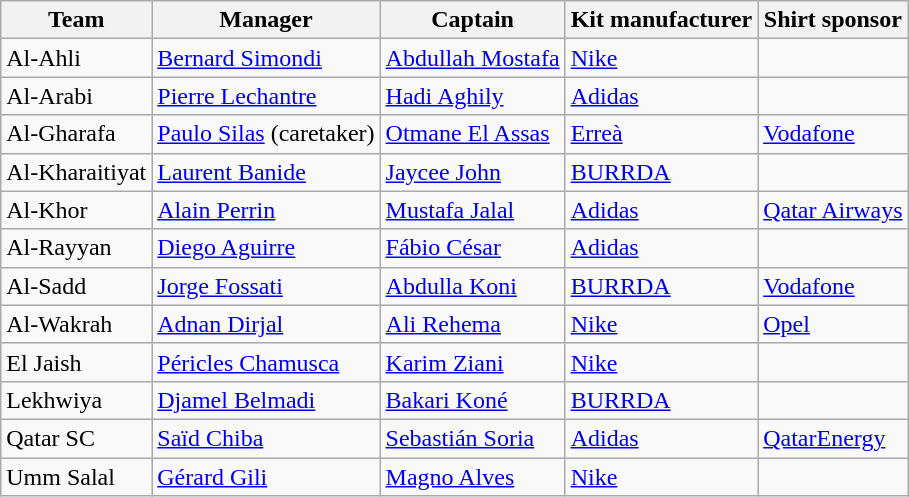<table class="wikitable sortable" style="text-align: left;">
<tr>
<th>Team</th>
<th>Manager</th>
<th>Captain</th>
<th>Kit manufacturer</th>
<th>Shirt sponsor</th>
</tr>
<tr>
<td>Al-Ahli</td>
<td> <a href='#'>Bernard Simondi</a></td>
<td> <a href='#'>Abdullah Mostafa</a></td>
<td><a href='#'>Nike</a></td>
<td></td>
</tr>
<tr>
<td>Al-Arabi</td>
<td> <a href='#'>Pierre Lechantre</a></td>
<td> <a href='#'>Hadi Aghily</a></td>
<td><a href='#'>Adidas</a></td>
<td></td>
</tr>
<tr>
<td>Al-Gharafa</td>
<td> <a href='#'>Paulo Silas</a> (caretaker)</td>
<td> <a href='#'>Otmane El Assas</a></td>
<td><a href='#'>Erreà</a></td>
<td><a href='#'>Vodafone</a></td>
</tr>
<tr>
<td>Al-Kharaitiyat</td>
<td> <a href='#'>Laurent Banide</a></td>
<td> <a href='#'>Jaycee John</a></td>
<td><a href='#'>BURRDA</a></td>
<td></td>
</tr>
<tr>
<td>Al-Khor</td>
<td> <a href='#'>Alain Perrin</a></td>
<td> <a href='#'>Mustafa Jalal</a></td>
<td><a href='#'>Adidas</a></td>
<td><a href='#'>Qatar Airways</a></td>
</tr>
<tr>
<td>Al-Rayyan</td>
<td> <a href='#'>Diego Aguirre</a></td>
<td> <a href='#'>Fábio César</a></td>
<td><a href='#'>Adidas</a></td>
<td></td>
</tr>
<tr>
<td>Al-Sadd</td>
<td> <a href='#'>Jorge Fossati</a></td>
<td> <a href='#'>Abdulla Koni</a></td>
<td><a href='#'>BURRDA</a></td>
<td><a href='#'>Vodafone</a></td>
</tr>
<tr>
<td>Al-Wakrah</td>
<td> <a href='#'>Adnan Dirjal</a></td>
<td> <a href='#'>Ali Rehema</a></td>
<td><a href='#'>Nike</a></td>
<td><a href='#'>Opel</a></td>
</tr>
<tr>
<td>El Jaish</td>
<td> <a href='#'>Péricles Chamusca</a></td>
<td> <a href='#'>Karim Ziani</a></td>
<td><a href='#'>Nike</a></td>
<td> </td>
</tr>
<tr>
<td>Lekhwiya</td>
<td> <a href='#'>Djamel Belmadi</a></td>
<td> <a href='#'>Bakari Koné</a></td>
<td><a href='#'>BURRDA</a></td>
<td> </td>
</tr>
<tr>
<td>Qatar SC</td>
<td> <a href='#'>Saïd Chiba</a></td>
<td> <a href='#'>Sebastián Soria</a></td>
<td><a href='#'>Adidas</a></td>
<td><a href='#'>QatarEnergy</a></td>
</tr>
<tr>
<td>Umm Salal</td>
<td> <a href='#'>Gérard Gili</a></td>
<td> <a href='#'>Magno Alves</a></td>
<td><a href='#'>Nike</a></td>
<td></td>
</tr>
</table>
